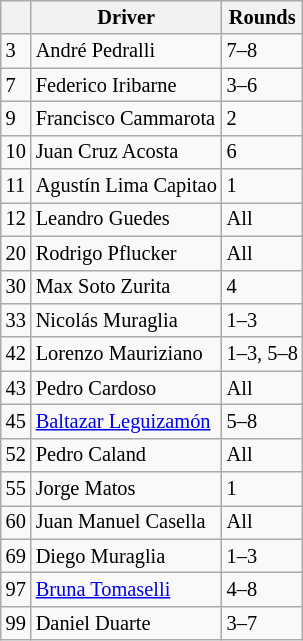<table class="wikitable" style="font-size: 85%;">
<tr>
<th></th>
<th>Driver</th>
<th>Rounds</th>
</tr>
<tr>
<td>3</td>
<td> André Pedralli</td>
<td>7–8</td>
</tr>
<tr>
<td>7</td>
<td> Federico Iribarne</td>
<td>3–6</td>
</tr>
<tr>
<td>9</td>
<td> Francisco Cammarota</td>
<td>2</td>
</tr>
<tr>
<td>10</td>
<td> Juan Cruz Acosta</td>
<td>6</td>
</tr>
<tr>
<td>11</td>
<td> Agustín Lima Capitao</td>
<td>1</td>
</tr>
<tr>
<td>12</td>
<td> Leandro Guedes</td>
<td>All</td>
</tr>
<tr>
<td>20</td>
<td> Rodrigo Pflucker</td>
<td>All</td>
</tr>
<tr>
<td>30</td>
<td> Max Soto Zurita</td>
<td>4</td>
</tr>
<tr>
<td>33</td>
<td> Nicolás Muraglia</td>
<td>1–3</td>
</tr>
<tr>
<td>42</td>
<td> Lorenzo Mauriziano</td>
<td>1–3, 5–8</td>
</tr>
<tr>
<td>43</td>
<td> Pedro Cardoso</td>
<td>All</td>
</tr>
<tr>
<td>45</td>
<td> <a href='#'>Baltazar Leguizamón</a></td>
<td>5–8</td>
</tr>
<tr>
<td>52</td>
<td> Pedro Caland</td>
<td>All</td>
</tr>
<tr>
<td>55</td>
<td> Jorge Matos</td>
<td>1</td>
</tr>
<tr>
<td>60</td>
<td> Juan Manuel Casella</td>
<td>All</td>
</tr>
<tr>
<td>69</td>
<td> Diego Muraglia</td>
<td>1–3</td>
</tr>
<tr>
<td>97</td>
<td> <a href='#'>Bruna Tomaselli</a></td>
<td>4–8</td>
</tr>
<tr>
<td>99</td>
<td> Daniel Duarte</td>
<td>3–7</td>
</tr>
</table>
